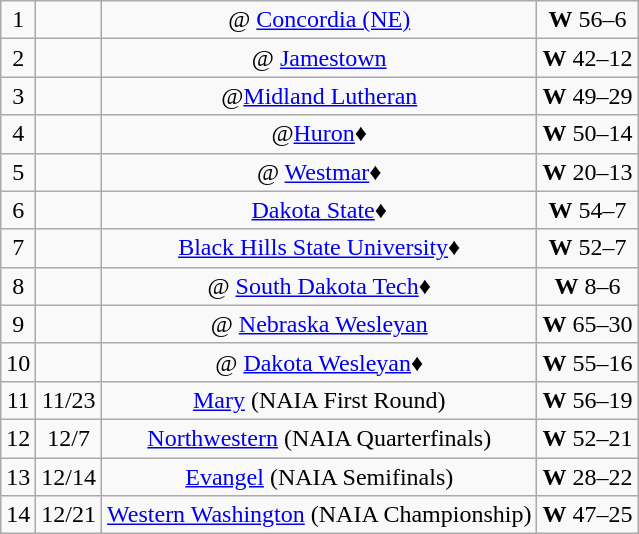<table class="wikitable" style="text-align:center;">
<tr>
<td>1</td>
<td></td>
<td>@ <a href='#'>Concordia (NE)</a></td>
<td><strong>W</strong> 56–6</td>
</tr>
<tr align="center" bgcolor="">
<td>2</td>
<td></td>
<td>@ <a href='#'>Jamestown</a></td>
<td><strong>W</strong> 42–12</td>
</tr>
<tr align="center" bgcolor="">
<td>3</td>
<td></td>
<td>@<a href='#'>Midland Lutheran</a></td>
<td><strong>W</strong> 49–29</td>
</tr>
<tr align="center" bgcolor="">
<td>4</td>
<td></td>
<td>@<a href='#'>Huron</a>♦</td>
<td><strong>W</strong> 50–14</td>
</tr>
<tr align="center" bgcolor="">
<td>5</td>
<td></td>
<td>@ <a href='#'>Westmar</a>♦</td>
<td><strong>W</strong> 20–13</td>
</tr>
<tr align="center" bgcolor="">
<td>6</td>
<td></td>
<td><a href='#'>Dakota State</a>♦</td>
<td><strong>W</strong> 54–7</td>
</tr>
<tr align="center" bgcolor="">
<td>7</td>
<td></td>
<td><a href='#'>Black Hills State University</a>♦</td>
<td><strong>W</strong> 52–7</td>
</tr>
<tr align="center" bgcolor="">
<td>8</td>
<td></td>
<td>@ <a href='#'>South Dakota Tech</a>♦</td>
<td><strong>W</strong> 8–6</td>
</tr>
<tr align="center" bgcolor="">
<td>9</td>
<td></td>
<td>@ <a href='#'>Nebraska Wesleyan</a></td>
<td><strong>W</strong> 65–30</td>
</tr>
<tr align="center" bgcolor="">
<td>10</td>
<td></td>
<td>@ <a href='#'>Dakota Wesleyan</a>♦</td>
<td><strong>W</strong> 55–16</td>
</tr>
<tr align="center" bgcolor="">
<td>11</td>
<td>11/23</td>
<td><a href='#'>Mary</a> (NAIA First Round)</td>
<td><strong>W</strong> 56–19</td>
</tr>
<tr align="center" bgcolor="">
<td>12</td>
<td>12/7</td>
<td><a href='#'>Northwestern</a> (NAIA Quarterfinals)</td>
<td><strong>W</strong> 52–21</td>
</tr>
<tr align="center" bgcolor="">
<td>13</td>
<td>12/14</td>
<td><a href='#'>Evangel</a> (NAIA Semifinals)</td>
<td><strong>W</strong> 28–22</td>
</tr>
<tr align="center" bgcolor="">
<td>14</td>
<td>12/21</td>
<td><a href='#'>Western Washington</a> (NAIA Championship)</td>
<td><strong>W</strong> 47–25</td>
</tr>
</table>
